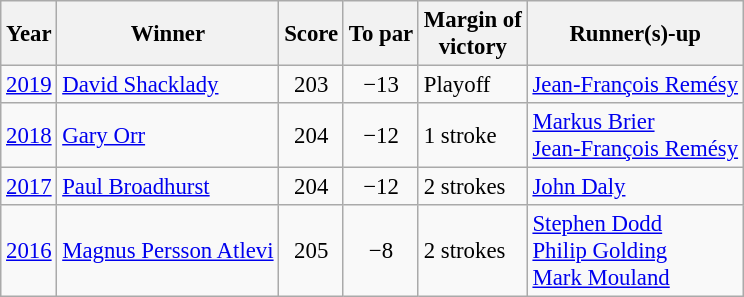<table class="wikitable" style="font-size:95%">
<tr>
<th>Year</th>
<th>Winner</th>
<th>Score</th>
<th>To par</th>
<th>Margin of<br>victory</th>
<th>Runner(s)-up</th>
</tr>
<tr>
<td><a href='#'>2019</a></td>
<td> <a href='#'>David Shacklady</a></td>
<td align=center>203</td>
<td align=center>−13</td>
<td>Playoff</td>
<td> <a href='#'>Jean-François Remésy</a></td>
</tr>
<tr>
<td><a href='#'>2018</a></td>
<td> <a href='#'>Gary Orr</a></td>
<td align=center>204</td>
<td align=center>−12</td>
<td>1 stroke</td>
<td> <a href='#'>Markus Brier</a><br> <a href='#'>Jean-François Remésy</a></td>
</tr>
<tr>
<td><a href='#'>2017</a></td>
<td> <a href='#'>Paul Broadhurst</a></td>
<td align=center>204</td>
<td align=center>−12</td>
<td>2 strokes</td>
<td> <a href='#'>John Daly</a></td>
</tr>
<tr>
<td><a href='#'>2016</a></td>
<td> <a href='#'>Magnus Persson Atlevi</a></td>
<td align=center>205</td>
<td align=center>−8</td>
<td>2 strokes</td>
<td> <a href='#'>Stephen Dodd</a><br> <a href='#'>Philip Golding</a><br> <a href='#'>Mark Mouland</a></td>
</tr>
</table>
